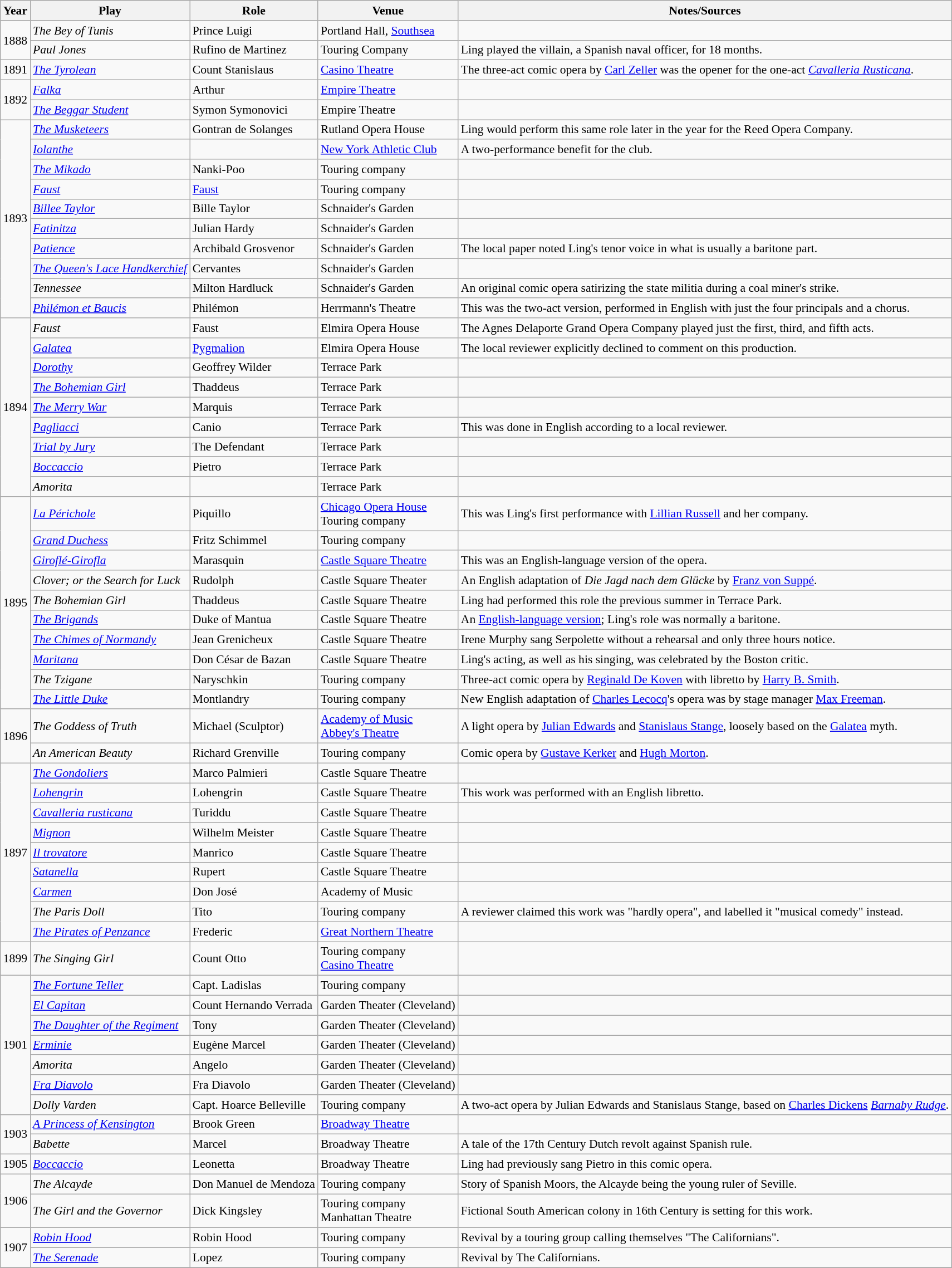<table class="wikitable mw-collapsible mw-collapsed sortable plainrowheaders" style="font-size: 90%">
<tr>
<th scope="col">Year</th>
<th scope="col">Play</th>
<th scope="col">Role</th>
<th scope="col">Venue</th>
<th scope="col">Notes/Sources</th>
</tr>
<tr>
<td rowspan=2>1888</td>
<td><em>The Bey of Tunis</em></td>
<td>Prince Luigi</td>
<td>Portland Hall, <a href='#'>Southsea</a></td>
<td></td>
</tr>
<tr>
<td><em>Paul Jones</em></td>
<td>Rufino de Martinez</td>
<td>Touring Company</td>
<td>Ling played the villain, a Spanish naval officer, for 18 months.</td>
</tr>
<tr>
<td>1891</td>
<td><em><a href='#'>The Tyrolean</a></em></td>
<td>Count Stanislaus</td>
<td><a href='#'>Casino Theatre</a></td>
<td>The three-act comic opera by <a href='#'>Carl Zeller</a> was the opener for the one-act <em><a href='#'>Cavalleria Rusticana</a></em>.</td>
</tr>
<tr>
<td rowspan=2>1892</td>
<td><em><a href='#'>Falka</a></em></td>
<td>Arthur</td>
<td><a href='#'>Empire Theatre</a></td>
<td></td>
</tr>
<tr>
<td><em><a href='#'>The Beggar Student</a></em></td>
<td>Symon Symonovici</td>
<td>Empire Theatre</td>
<td></td>
</tr>
<tr>
<td rowspan=10>1893</td>
<td><em><a href='#'>The Musketeers</a></em></td>
<td>Gontran de Solanges</td>
<td>Rutland Opera House</td>
<td>Ling would perform this same role later in the year for the Reed Opera Company.</td>
</tr>
<tr>
<td><em><a href='#'>Iolanthe</a></em></td>
<td></td>
<td><a href='#'>New York Athletic Club</a></td>
<td>A two-performance benefit for the club.</td>
</tr>
<tr>
<td><em><a href='#'>The Mikado</a></em></td>
<td>Nanki-Poo</td>
<td>Touring company</td>
<td></td>
</tr>
<tr>
<td><em><a href='#'>Faust</a></em></td>
<td><a href='#'>Faust</a></td>
<td>Touring company</td>
<td></td>
</tr>
<tr>
<td><em><a href='#'>Billee Taylor</a></em></td>
<td>Bille Taylor</td>
<td>Schnaider's Garden</td>
<td></td>
</tr>
<tr>
<td><em><a href='#'>Fatinitza</a></em></td>
<td>Julian Hardy</td>
<td>Schnaider's Garden</td>
<td></td>
</tr>
<tr>
<td><em><a href='#'>Patience</a></em></td>
<td>Archibald Grosvenor</td>
<td>Schnaider's Garden</td>
<td>The local paper noted Ling's tenor voice in what is usually a baritone part.</td>
</tr>
<tr>
<td><em><a href='#'>The Queen's Lace Handkerchief</a></em></td>
<td>Cervantes</td>
<td>Schnaider's Garden</td>
<td></td>
</tr>
<tr>
<td><em>Tennessee</em></td>
<td>Milton Hardluck</td>
<td>Schnaider's Garden</td>
<td>An original comic opera satirizing the state militia during a coal miner's strike.</td>
</tr>
<tr>
<td><em><a href='#'>Philémon et Baucis</a></em></td>
<td>Philémon</td>
<td>Herrmann's Theatre</td>
<td>This was the two-act version, performed in English with just the four principals and a chorus.</td>
</tr>
<tr>
<td rowspan=9>1894</td>
<td><em>Faust</em></td>
<td>Faust</td>
<td>Elmira Opera House</td>
<td>The Agnes Delaporte Grand Opera Company played just the first, third, and fifth acts.</td>
</tr>
<tr>
<td><em><a href='#'>Galatea</a></em></td>
<td><a href='#'>Pygmalion</a></td>
<td>Elmira Opera House</td>
<td>The local reviewer explicitly declined to comment on this production.</td>
</tr>
<tr>
<td><em><a href='#'>Dorothy</a></em></td>
<td>Geoffrey Wilder</td>
<td>Terrace Park</td>
<td></td>
</tr>
<tr>
<td><em><a href='#'>The Bohemian Girl</a></em></td>
<td>Thaddeus</td>
<td>Terrace Park</td>
<td></td>
</tr>
<tr>
<td><em><a href='#'>The Merry War</a></em></td>
<td>Marquis</td>
<td>Terrace Park</td>
<td></td>
</tr>
<tr>
<td><em><a href='#'>Pagliacci</a></em></td>
<td>Canio</td>
<td>Terrace Park</td>
<td>This was done in English according to a local reviewer.</td>
</tr>
<tr>
<td><em><a href='#'>Trial by Jury</a></em></td>
<td>The Defendant</td>
<td>Terrace Park</td>
<td></td>
</tr>
<tr>
<td><em><a href='#'>Boccaccio</a></em></td>
<td>Pietro</td>
<td>Terrace Park</td>
<td></td>
</tr>
<tr>
<td><em>Amorita</em></td>
<td></td>
<td>Terrace Park</td>
<td></td>
</tr>
<tr>
<td rowspan=10>1895</td>
<td><em><a href='#'>La Périchole</a></em></td>
<td>Piquillo</td>
<td><a href='#'>Chicago Opera House</a><br>Touring company</td>
<td>This was Ling's first performance with <a href='#'>Lillian Russell</a> and her company.</td>
</tr>
<tr>
<td><em><a href='#'>Grand Duchess</a></em></td>
<td>Fritz Schimmel</td>
<td>Touring company</td>
<td></td>
</tr>
<tr>
<td><em><a href='#'>Giroflé-Girofla</a></em></td>
<td>Marasquin</td>
<td><a href='#'>Castle Square Theatre</a></td>
<td>This was an English-language version of the opera.</td>
</tr>
<tr>
<td><em>Clover; or the Search for Luck</em></td>
<td>Rudolph</td>
<td>Castle Square Theater</td>
<td>An English adaptation of <em>Die Jagd nach dem Glücke</em> by <a href='#'>Franz von Suppé</a>.</td>
</tr>
<tr>
<td><em>The Bohemian Girl</em></td>
<td>Thaddeus</td>
<td>Castle Square Theatre</td>
<td>Ling had performed this role the previous summer in Terrace Park.</td>
</tr>
<tr>
<td><em><a href='#'>The Brigands</a></em></td>
<td>Duke of Mantua</td>
<td>Castle Square Theatre</td>
<td>An <a href='#'>English-language version</a>; Ling's role was normally a baritone.</td>
</tr>
<tr>
<td><em><a href='#'>The Chimes of Normandy</a></em></td>
<td>Jean Grenicheux</td>
<td>Castle Square Theatre</td>
<td>Irene Murphy sang Serpolette without a rehearsal and only three hours notice.</td>
</tr>
<tr>
<td><em><a href='#'>Maritana</a></em></td>
<td>Don César de Bazan</td>
<td>Castle Square Theatre</td>
<td>Ling's acting, as well as his singing, was celebrated by the Boston critic.</td>
</tr>
<tr>
<td><em>The Tzigane</em></td>
<td>Naryschkin</td>
<td>Touring company</td>
<td>Three-act comic opera by <a href='#'>Reginald De Koven</a> with libretto by <a href='#'>Harry B. Smith</a>.</td>
</tr>
<tr>
<td><em><a href='#'>The Little Duke</a></em></td>
<td>Montlandry</td>
<td>Touring company</td>
<td>New English adaptation of <a href='#'>Charles Lecocq</a>'s opera was by stage manager <a href='#'>Max Freeman</a>.</td>
</tr>
<tr>
<td rowspan=2>1896</td>
<td><em>The Goddess of Truth</em></td>
<td>Michael (Sculptor)</td>
<td><a href='#'>Academy of Music</a><br><a href='#'>Abbey's Theatre</a></td>
<td>A light opera by <a href='#'>Julian Edwards</a> and <a href='#'>Stanislaus Stange</a>, loosely based on the <a href='#'>Galatea</a> myth.</td>
</tr>
<tr>
<td><em>An American Beauty</em></td>
<td>Richard Grenville</td>
<td>Touring company</td>
<td>Comic opera by <a href='#'>Gustave Kerker</a> and <a href='#'>Hugh Morton</a>.</td>
</tr>
<tr>
<td rowspan=9>1897</td>
<td><em><a href='#'>The Gondoliers</a></em></td>
<td>Marco Palmieri</td>
<td>Castle Square Theatre</td>
<td></td>
</tr>
<tr>
<td><em><a href='#'>Lohengrin</a></em></td>
<td>Lohengrin</td>
<td>Castle Square Theatre</td>
<td>This work was performed with an English libretto.</td>
</tr>
<tr>
<td><em><a href='#'>Cavalleria rusticana</a></em></td>
<td>Turiddu</td>
<td>Castle Square Theatre</td>
<td></td>
</tr>
<tr>
<td><em><a href='#'>Mignon</a></em></td>
<td>Wilhelm Meister</td>
<td>Castle Square Theatre</td>
<td></td>
</tr>
<tr>
<td><em><a href='#'>Il trovatore</a></em></td>
<td>Manrico</td>
<td>Castle Square Theatre</td>
<td></td>
</tr>
<tr>
<td><em><a href='#'>Satanella</a></em></td>
<td>Rupert</td>
<td>Castle Square Theatre</td>
<td></td>
</tr>
<tr>
<td><em><a href='#'>Carmen</a></em></td>
<td>Don José</td>
<td>Academy of Music</td>
<td></td>
</tr>
<tr>
<td><em>The Paris Doll</em></td>
<td>Tito</td>
<td>Touring company</td>
<td>A reviewer claimed this work was "hardly opera", and labelled it "musical comedy" instead.</td>
</tr>
<tr>
<td><em><a href='#'>The Pirates of Penzance</a></em></td>
<td>Frederic</td>
<td><a href='#'>Great Northern Theatre</a></td>
<td></td>
</tr>
<tr>
<td>1899</td>
<td><em>The Singing Girl</em></td>
<td>Count Otto</td>
<td>Touring company<br><a href='#'>Casino Theatre</a></td>
<td></td>
</tr>
<tr>
<td rowspan=7>1901</td>
<td><em><a href='#'>The Fortune Teller</a></em></td>
<td>Capt. Ladislas</td>
<td>Touring company</td>
<td></td>
</tr>
<tr>
<td><em><a href='#'>El Capitan</a></em></td>
<td>Count Hernando Verrada</td>
<td>Garden Theater (Cleveland)</td>
<td></td>
</tr>
<tr>
<td><em><a href='#'>The Daughter of the Regiment</a></em></td>
<td>Tony</td>
<td>Garden Theater (Cleveland)</td>
<td></td>
</tr>
<tr>
<td><em><a href='#'>Erminie</a></em></td>
<td>Eugène Marcel</td>
<td>Garden Theater (Cleveland)</td>
<td></td>
</tr>
<tr>
<td><em>Amorita</em></td>
<td>Angelo</td>
<td>Garden Theater (Cleveland)</td>
<td></td>
</tr>
<tr>
<td><em><a href='#'>Fra Diavolo</a></em></td>
<td>Fra Diavolo</td>
<td>Garden Theater (Cleveland)</td>
<td></td>
</tr>
<tr>
<td><em>Dolly Varden</em></td>
<td>Capt. Hoarce Belleville</td>
<td>Touring company</td>
<td>A two-act opera by Julian Edwards and Stanislaus Stange, based on <a href='#'>Charles Dickens</a> <em><a href='#'>Barnaby Rudge</a></em>.</td>
</tr>
<tr>
<td rowspan=2>1903</td>
<td><em><a href='#'>A Princess of Kensington</a></em></td>
<td>Brook Green</td>
<td><a href='#'>Broadway Theatre</a></td>
<td></td>
</tr>
<tr>
<td><em>Babette</em></td>
<td>Marcel</td>
<td>Broadway Theatre</td>
<td>A tale of the 17th Century Dutch revolt against Spanish rule.</td>
</tr>
<tr>
<td>1905</td>
<td><em><a href='#'>Boccaccio</a></em></td>
<td>Leonetta</td>
<td>Broadway Theatre</td>
<td>Ling had previously sang Pietro in this comic opera.</td>
</tr>
<tr>
<td rowspan=2>1906</td>
<td><em>The Alcayde</em></td>
<td>Don Manuel de Mendoza</td>
<td>Touring company</td>
<td>Story of Spanish Moors, the Alcayde being the young ruler of Seville.</td>
</tr>
<tr>
<td><em>The Girl and the Governor</em></td>
<td>Dick Kingsley</td>
<td>Touring company<br>Manhattan Theatre</td>
<td>Fictional South American colony in 16th Century is setting for this work.</td>
</tr>
<tr>
<td rowspan=2>1907</td>
<td><em><a href='#'>Robin Hood</a></em></td>
<td>Robin Hood</td>
<td>Touring company</td>
<td>Revival by a touring group calling themselves "The Californians".</td>
</tr>
<tr>
<td><em><a href='#'>The Serenade</a></em></td>
<td>Lopez</td>
<td>Touring company</td>
<td>Revival by The Californians.</td>
</tr>
<tr>
</tr>
</table>
